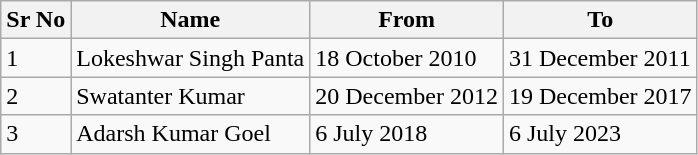<table class="wikitable">
<tr>
<th>Sr No</th>
<th>Name</th>
<th>From</th>
<th>To</th>
</tr>
<tr>
<td>1</td>
<td>Lokeshwar Singh Panta</td>
<td>18 October 2010</td>
<td>31 December 2011</td>
</tr>
<tr>
<td>2</td>
<td>Swatanter Kumar</td>
<td>20 December 2012</td>
<td>19 December 2017</td>
</tr>
<tr>
<td>3</td>
<td>Adarsh Kumar Goel</td>
<td>6 July 2018</td>
<td>6 July 2023</td>
</tr>
</table>
